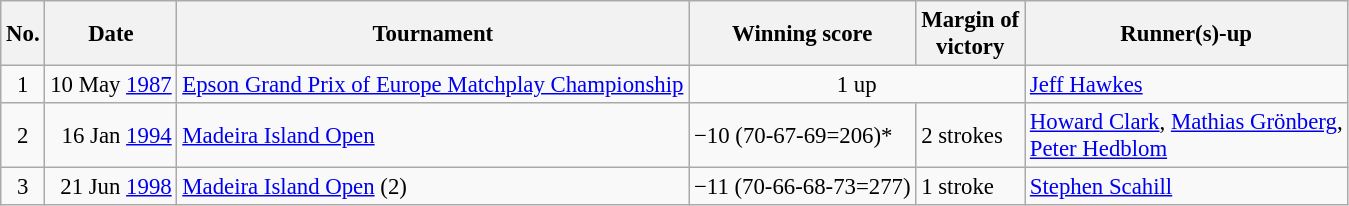<table class="wikitable" style="font-size:95%;">
<tr>
<th>No.</th>
<th>Date</th>
<th>Tournament</th>
<th>Winning score</th>
<th>Margin of<br>victory</th>
<th>Runner(s)-up</th>
</tr>
<tr>
<td align=center>1</td>
<td align=right>10 May <a href='#'>1987</a></td>
<td><a href='#'>Epson Grand Prix of Europe Matchplay Championship</a></td>
<td colspan=2 align=center>1 up</td>
<td> <a href='#'>Jeff Hawkes</a></td>
</tr>
<tr>
<td align=center>2</td>
<td align=right>16 Jan <a href='#'>1994</a></td>
<td><a href='#'>Madeira Island Open</a></td>
<td>−10 (70-67-69=206)*</td>
<td>2 strokes</td>
<td> <a href='#'>Howard Clark</a>,  <a href='#'>Mathias Grönberg</a>,<br> <a href='#'>Peter Hedblom</a></td>
</tr>
<tr>
<td align=center>3</td>
<td align=right>21 Jun <a href='#'>1998</a></td>
<td><a href='#'>Madeira Island Open</a> (2)</td>
<td>−11 (70-66-68-73=277)</td>
<td>1 stroke</td>
<td> <a href='#'>Stephen Scahill</a></td>
</tr>
</table>
